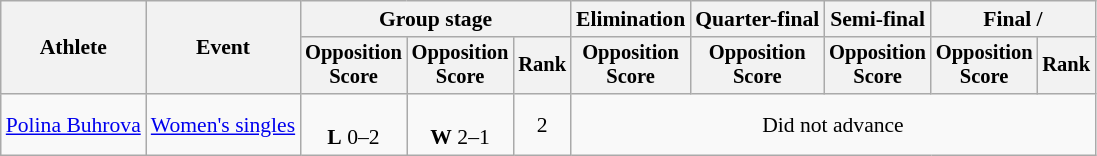<table class="wikitable" style="font-size:90%">
<tr>
<th rowspan="2">Athlete</th>
<th rowspan="2">Event</th>
<th colspan="3">Group stage</th>
<th>Elimination</th>
<th>Quarter-final</th>
<th>Semi-final</th>
<th colspan="2">Final / </th>
</tr>
<tr style="font-size:95%">
<th>Opposition<br>Score</th>
<th>Opposition<br>Score</th>
<th>Rank</th>
<th>Opposition<br>Score</th>
<th>Opposition<br>Score</th>
<th>Opposition<br>Score</th>
<th>Opposition<br>Score</th>
<th>Rank</th>
</tr>
<tr align="center">
<td align="left"><a href='#'>Polina Buhrova</a></td>
<td align="left"><a href='#'>Women's singles</a></td>
<td><br><strong>L</strong> 0–2</td>
<td><br><strong>W</strong> 2–1</td>
<td>2</td>
<td colspan="5">Did not advance</td>
</tr>
</table>
